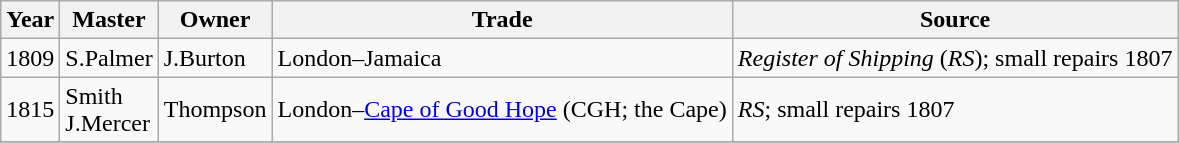<table class="sortable wikitable">
<tr>
<th>Year</th>
<th>Master</th>
<th>Owner</th>
<th>Trade</th>
<th>Source</th>
</tr>
<tr>
<td>1809</td>
<td>S.Palmer</td>
<td>J.Burton</td>
<td>London–Jamaica</td>
<td><em>Register of Shipping</em> (<em>RS</em>); small repairs 1807</td>
</tr>
<tr>
<td>1815</td>
<td>Smith<br>J.Mercer</td>
<td>Thompson</td>
<td>London–<a href='#'>Cape of Good Hope</a> (CGH; the Cape)</td>
<td><em>RS</em>; small repairs 1807</td>
</tr>
<tr>
</tr>
</table>
